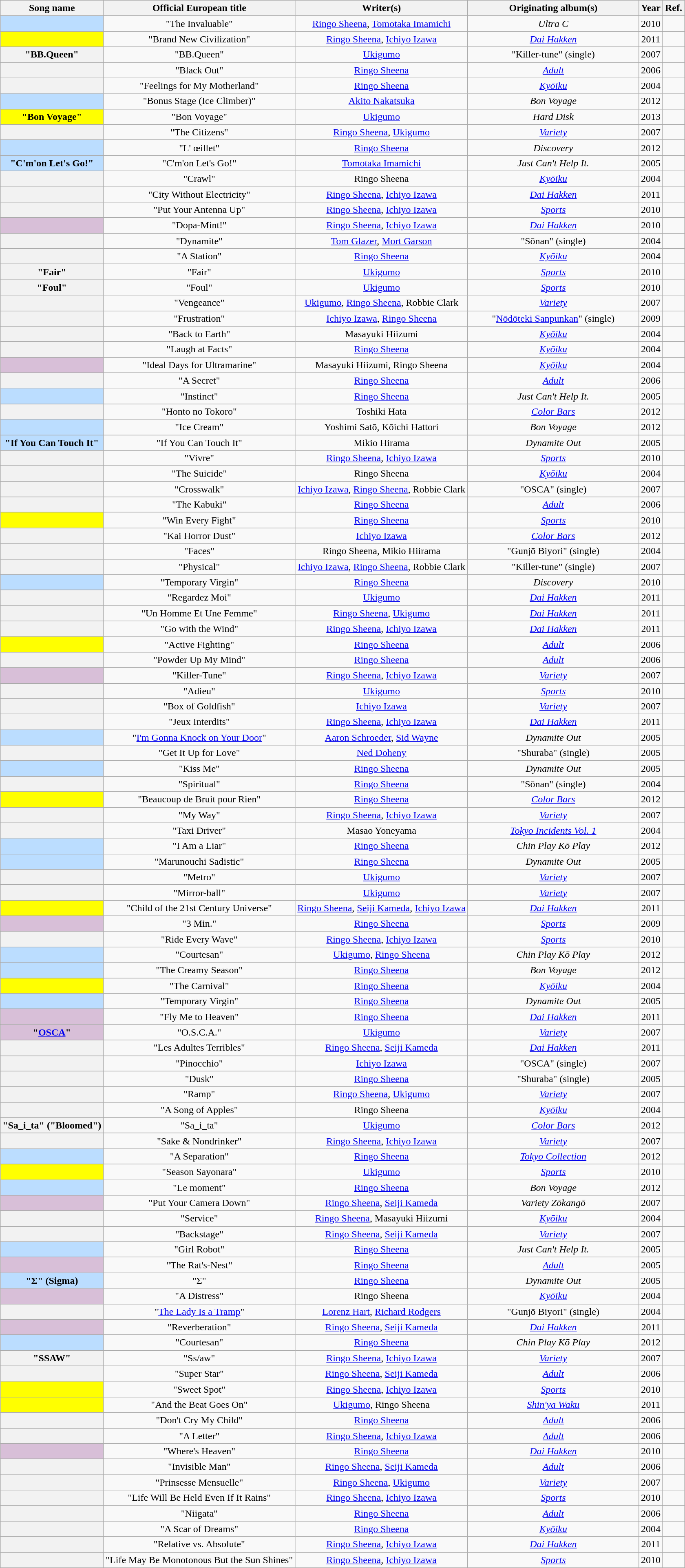<table class="wikitable sortable plainrowheaders" style="text-align:center;">
<tr>
<th scope="col">Song name</th>
<th scope="col">Official European title</th>
<th scope="col" class="unsortable">Writer(s)</th>
<th scope="col" style="width:17em;">Originating album(s)</th>
<th scope="col">Year</th>
<th scope="col" class="unsortable">Ref.</th>
</tr>
<tr>
<th scope=row style="background-color:#bbddff">  </th>
<td>"The Invaluable"</td>
<td><a href='#'>Ringo Sheena</a>, <a href='#'>Tomotaka Imamichi</a></td>
<td><em>Ultra C</em></td>
<td>2010</td>
<td></td>
</tr>
<tr>
<th scope=row style="background-color:#ffff00"> </th>
<td>"Brand New Civilization"</td>
<td><a href='#'>Ringo Sheena</a>, <a href='#'>Ichiyo Izawa</a></td>
<td><em><a href='#'>Dai Hakken</a></em></td>
<td>2011</td>
<td></td>
</tr>
<tr>
<th scope=row> "BB.Queen"</th>
<td>"BB.Queen"</td>
<td><a href='#'>Ukigumo</a></td>
<td>"Killer-tune" <span>(single)</span></td>
<td>2007</td>
<td></td>
</tr>
<tr>
<th scope=row></th>
<td>"Black Out"</td>
<td><a href='#'>Ringo Sheena</a></td>
<td><em><a href='#'>Adult</a></em></td>
<td>2006</td>
<td></td>
</tr>
<tr>
<th scope=row></th>
<td>"Feelings for My Motherland"</td>
<td><a href='#'>Ringo Sheena</a></td>
<td><em><a href='#'>Kyōiku</a></em></td>
<td>2004</td>
<td></td>
</tr>
<tr>
<th scope=row style="background-color:#bbddff"> </th>
<td>"Bonus Stage (Ice Climber)"</td>
<td><a href='#'>Akito Nakatsuka</a></td>
<td><em>Bon Voyage</em></td>
<td>2012</td>
<td></td>
</tr>
<tr>
<th scope=row style="background-color:#ffff00">"Bon Voyage" </th>
<td>"Bon Voyage"</td>
<td><a href='#'>Ukigumo</a></td>
<td><em>Hard Disk</em></td>
<td>2013</td>
<td></td>
</tr>
<tr>
<th scope=row></th>
<td>"The Citizens"</td>
<td><a href='#'>Ringo Sheena</a>, <a href='#'>Ukigumo</a></td>
<td><em><a href='#'>Variety</a></em></td>
<td>2007</td>
<td></td>
</tr>
<tr>
<th scope=row style="background-color:#bbddff">  </th>
<td>"L' œillet"</td>
<td><a href='#'>Ringo Sheena</a></td>
<td><em>Discovery</em></td>
<td>2012</td>
<td></td>
</tr>
<tr>
<th scope=row style="background-color:#bbddff">"C'm'on Let's Go!" </th>
<td>"C'm'on Let's Go!"</td>
<td><a href='#'>Tomotaka Imamichi</a></td>
<td><em>Just Can't Help It.</em></td>
<td>2005</td>
<td></td>
</tr>
<tr>
<th scope=row></th>
<td>"Crawl"</td>
<td>Ringo Sheena</td>
<td><em><a href='#'>Kyōiku</a></em></td>
<td>2004</td>
<td></td>
</tr>
<tr>
<th scope=row> </th>
<td>"City Without Electricity"</td>
<td><a href='#'>Ringo Sheena</a>, <a href='#'>Ichiyo Izawa</a></td>
<td><em><a href='#'>Dai Hakken</a></em></td>
<td>2011</td>
<td></td>
</tr>
<tr>
<th scope=row></th>
<td>"Put Your Antenna Up"</td>
<td><a href='#'>Ringo Sheena</a>, <a href='#'>Ichiyo Izawa</a></td>
<td><em><a href='#'>Sports</a></em></td>
<td>2010</td>
<td></td>
</tr>
<tr>
<th scope=row style="background-color:#D8BFD8"> </th>
<td>"Dopa-Mint!"</td>
<td><a href='#'>Ringo Sheena</a>, <a href='#'>Ichiyo Izawa</a></td>
<td><em><a href='#'>Dai Hakken</a></em></td>
<td>2010</td>
<td></td>
</tr>
<tr>
<th scope=row></th>
<td>"Dynamite"</td>
<td><a href='#'>Tom Glazer</a>, <a href='#'>Mort Garson</a></td>
<td>"Sōnan" <span>(single)</span></td>
<td>2004</td>
<td></td>
</tr>
<tr>
<th scope=row> </th>
<td>"A Station"</td>
<td><a href='#'>Ringo Sheena</a></td>
<td><em><a href='#'>Kyōiku</a></em></td>
<td>2004</td>
<td></td>
</tr>
<tr>
<th scope=row> "Fair"</th>
<td>"Fair"</td>
<td><a href='#'>Ukigumo</a></td>
<td><em><a href='#'>Sports</a></em></td>
<td>2010</td>
<td></td>
</tr>
<tr>
<th scope=row>"Foul"</th>
<td>"Foul"</td>
<td><a href='#'>Ukigumo</a></td>
<td><em><a href='#'>Sports</a></em></td>
<td>2010</td>
<td></td>
</tr>
<tr>
<th scope=row></th>
<td>"Vengeance"</td>
<td><a href='#'>Ukigumo</a>, <a href='#'>Ringo Sheena</a>, Robbie Clark</td>
<td><em><a href='#'>Variety</a></em></td>
<td>2007</td>
<td></td>
</tr>
<tr>
<th scope=row> </th>
<td>"Frustration"</td>
<td><a href='#'>Ichiyo Izawa</a>, <a href='#'>Ringo Sheena</a></td>
<td>"<a href='#'>Nōdōteki Sanpunkan</a>" <span>(single)</span></td>
<td>2009</td>
<td></td>
</tr>
<tr>
<th scope=row></th>
<td>"Back to Earth"</td>
<td>Masayuki Hiizumi</td>
<td><em><a href='#'>Kyōiku</a></em></td>
<td>2004</td>
<td></td>
</tr>
<tr>
<th scope=row></th>
<td>"Laugh at Facts"</td>
<td><a href='#'>Ringo Sheena</a></td>
<td><em><a href='#'>Kyōiku</a></em></td>
<td>2004</td>
<td></td>
</tr>
<tr>
<th scope=row style="background-color:#D8BFD8"> </th>
<td>"Ideal Days for Ultramarine"</td>
<td>Masayuki Hiizumi, Ringo Sheena</td>
<td><em><a href='#'>Kyōiku</a></em></td>
<td>2004</td>
<td></td>
</tr>
<tr>
<th scope=row> </th>
<td>"A Secret"</td>
<td><a href='#'>Ringo Sheena</a></td>
<td><em><a href='#'>Adult</a></em></td>
<td>2006</td>
<td></td>
</tr>
<tr>
<th scope=row style="background-color:#bbddff"> </th>
<td>"Instinct"</td>
<td><a href='#'>Ringo Sheena</a></td>
<td><em>Just Can't Help It.</em></td>
<td>2005</td>
<td></td>
</tr>
<tr>
<th scope=row></th>
<td>"Honto no Tokoro"</td>
<td>Toshiki Hata</td>
<td><em><a href='#'>Color Bars</a></em></td>
<td>2012</td>
<td></td>
</tr>
<tr>
<th scope=row style="background-color:#bbddff">  </th>
<td>"Ice Cream"</td>
<td>Yoshimi Satō, Kōichi Hattori</td>
<td><em>Bon Voyage</em></td>
<td>2012</td>
<td></td>
</tr>
<tr>
<th scope=row style="background-color:#bbddff">"If You Can Touch It"  </th>
<td>"If You Can Touch It"</td>
<td>Mikio Hirama</td>
<td><em>Dynamite Out</em></td>
<td>2005</td>
<td></td>
</tr>
<tr>
<th scope=row></th>
<td>"Vivre"</td>
<td><a href='#'>Ringo Sheena</a>, <a href='#'>Ichiyo Izawa</a></td>
<td><em><a href='#'>Sports</a></em></td>
<td>2010</td>
<td></td>
</tr>
<tr>
<th scope=row> </th>
<td>"The Suicide"</td>
<td>Ringo Sheena</td>
<td><em><a href='#'>Kyōiku</a></em></td>
<td>2004</td>
<td></td>
</tr>
<tr>
<th scope=row> </th>
<td>"Crosswalk"</td>
<td><a href='#'>Ichiyo Izawa</a>, <a href='#'>Ringo Sheena</a>, Robbie Clark</td>
<td>"OSCA" <span>(single)</span></td>
<td>2007</td>
<td></td>
</tr>
<tr>
<th scope=row></th>
<td>"The Kabuki"</td>
<td><a href='#'>Ringo Sheena</a></td>
<td><em><a href='#'>Adult</a></em></td>
<td>2006</td>
<td></td>
</tr>
<tr>
<th scope=row style="background-color:#ffff00"> </th>
<td>"Win Every Fight"</td>
<td><a href='#'>Ringo Sheena</a></td>
<td><em><a href='#'>Sports</a></em></td>
<td>2010</td>
<td></td>
</tr>
<tr>
<th scope=row></th>
<td>"Kai Horror Dust"</td>
<td><a href='#'>Ichiyo Izawa</a></td>
<td><em><a href='#'>Color Bars</a></em></td>
<td>2012</td>
<td></td>
</tr>
<tr>
<th scope=row></th>
<td>"Faces"</td>
<td>Ringo Sheena, Mikio Hiirama</td>
<td>"Gunjō Biyori" <span>(single)</span></td>
<td>2004</td>
<td></td>
</tr>
<tr>
<th scope=row></th>
<td>"Physical"</td>
<td><a href='#'>Ichiyo Izawa</a>, <a href='#'>Ringo Sheena</a>, Robbie Clark</td>
<td>"Killer-tune" <span>(single)</span></td>
<td>2007</td>
<td></td>
</tr>
<tr>
<th scope=row style="background-color:#bbddff"> </th>
<td>"Temporary Virgin"</td>
<td><a href='#'>Ringo Sheena</a></td>
<td><em>Discovery</em></td>
<td>2010</td>
<td></td>
</tr>
<tr>
<th scope=row></th>
<td>"Regardez Moi"</td>
<td><a href='#'>Ukigumo</a></td>
<td><em><a href='#'>Dai Hakken</a></em></td>
<td>2011</td>
<td></td>
</tr>
<tr>
<th scope=row></th>
<td>"Un Homme Et Une Femme"</td>
<td><a href='#'>Ringo Sheena</a>, <a href='#'>Ukigumo</a></td>
<td><em><a href='#'>Dai Hakken</a></em></td>
<td>2011</td>
<td></td>
</tr>
<tr>
<th scope=row></th>
<td>"Go with the Wind"</td>
<td><a href='#'>Ringo Sheena</a>, <a href='#'>Ichiyo Izawa</a></td>
<td><em><a href='#'>Dai Hakken</a></em></td>
<td>2011</td>
<td></td>
</tr>
<tr>
<th scope=row style="background-color:#ffff00"> </th>
<td>"Active Fighting"</td>
<td><a href='#'>Ringo Sheena</a></td>
<td><em><a href='#'>Adult</a></em></td>
<td>2006</td>
<td></td>
</tr>
<tr>
<th scope=row></th>
<td>"Powder Up My Mind"</td>
<td><a href='#'>Ringo Sheena</a></td>
<td><em><a href='#'>Adult</a></em></td>
<td>2006</td>
<td></td>
</tr>
<tr>
<th scope=row style="background-color:#D8BFD8"> </th>
<td>"Killer-Tune"</td>
<td><a href='#'>Ringo Sheena</a>, <a href='#'>Ichiyo Izawa</a></td>
<td><em><a href='#'>Variety</a></em></td>
<td>2007</td>
<td></td>
</tr>
<tr>
<th scope=row></th>
<td>"Adieu"</td>
<td><a href='#'>Ukigumo</a></td>
<td><em><a href='#'>Sports</a></em></td>
<td>2010</td>
<td></td>
</tr>
<tr>
<th scope=row></th>
<td>"Box of Goldfish"</td>
<td><a href='#'>Ichiyo Izawa</a></td>
<td><em><a href='#'>Variety</a></em></td>
<td>2007</td>
<td></td>
</tr>
<tr>
<th scope=row></th>
<td>"Jeux Interdits"</td>
<td><a href='#'>Ringo Sheena</a>, <a href='#'>Ichiyo Izawa</a></td>
<td><em><a href='#'>Dai Hakken</a></em></td>
<td>2011</td>
<td></td>
</tr>
<tr>
<th scope=row style="background-color:#bbddff"> </th>
<td>"<a href='#'>I'm Gonna Knock on Your Door</a>"</td>
<td><a href='#'>Aaron Schroeder</a>, <a href='#'>Sid Wayne</a></td>
<td><em>Dynamite Out</em></td>
<td>2005</td>
<td></td>
</tr>
<tr>
<th scope=row></th>
<td>"Get It Up for Love"</td>
<td><a href='#'>Ned Doheny</a></td>
<td>"Shuraba" <span>(single)</span></td>
<td>2005</td>
<td></td>
</tr>
<tr>
<th scope=row style="background-color:#bbddff"> </th>
<td>"Kiss Me"</td>
<td><a href='#'>Ringo Sheena</a></td>
<td><em>Dynamite Out</em></td>
<td>2005</td>
<td></td>
</tr>
<tr>
<th scope=row></th>
<td>"Spiritual"</td>
<td><a href='#'>Ringo Sheena</a></td>
<td>"Sōnan" <span>(single)</span></td>
<td>2004</td>
<td></td>
</tr>
<tr>
<th scope=row style="background-color:#ffff00"> </th>
<td>"Beaucoup de Bruit pour Rien"</td>
<td><a href='#'>Ringo Sheena</a></td>
<td><em><a href='#'>Color Bars</a></em></td>
<td>2012</td>
<td></td>
</tr>
<tr>
<th scope=row></th>
<td>"My Way"</td>
<td><a href='#'>Ringo Sheena</a>, <a href='#'>Ichiyo Izawa</a></td>
<td><em><a href='#'>Variety</a></em></td>
<td>2007</td>
<td></td>
</tr>
<tr>
<th scope=row></th>
<td>"Taxi Driver"</td>
<td>Masao Yoneyama</td>
<td><em><a href='#'>Tokyo Incidents Vol. 1</a></em></td>
<td>2004</td>
<td></td>
</tr>
<tr>
<th scope=row style="background-color:#bbddff"> </th>
<td>"I Am a Liar"</td>
<td><a href='#'>Ringo Sheena</a></td>
<td><em>Chin Play Kō Play</em></td>
<td>2012</td>
<td></td>
</tr>
<tr>
<th scope=row style="background-color:#bbddff">  </th>
<td>"Marunouchi Sadistic"</td>
<td><a href='#'>Ringo Sheena</a></td>
<td><em>Dynamite Out</em></td>
<td>2005</td>
<td></td>
</tr>
<tr>
<th scope=row></th>
<td>"Metro"</td>
<td><a href='#'>Ukigumo</a></td>
<td><em><a href='#'>Variety</a></em></td>
<td>2007</td>
<td></td>
</tr>
<tr>
<th scope=row></th>
<td>"Mirror-ball"</td>
<td><a href='#'>Ukigumo</a></td>
<td><em><a href='#'>Variety</a></em></td>
<td>2007</td>
<td></td>
</tr>
<tr>
<th scope=row style="background-color:#ffff00"> </th>
<td>"Child of the 21st Century Universe"</td>
<td><a href='#'>Ringo Sheena</a>, <a href='#'>Seiji Kameda</a>, <a href='#'>Ichiyo Izawa</a></td>
<td><em><a href='#'>Dai Hakken</a></em></td>
<td>2011</td>
<td></td>
</tr>
<tr>
<th scope=row style="background-color:#D8BFD8"> </th>
<td>"3 Min."</td>
<td><a href='#'>Ringo Sheena</a></td>
<td><em><a href='#'>Sports</a></em></td>
<td>2009</td>
<td></td>
</tr>
<tr>
<th scope=row></th>
<td>"Ride Every Wave"</td>
<td><a href='#'>Ringo Sheena</a>, <a href='#'>Ichiyo Izawa</a></td>
<td><em><a href='#'>Sports</a></em></td>
<td>2010</td>
<td></td>
</tr>
<tr>
<th scope=row style="background-color:#bbddff">  </th>
<td>"Courtesan"</td>
<td><a href='#'>Ukigumo</a>, <a href='#'>Ringo Sheena</a></td>
<td><em>Chin Play Kō Play</em></td>
<td>2012</td>
<td></td>
</tr>
<tr>
<th scope=row style="background-color:#bbddff">  </th>
<td>"The Creamy Season"</td>
<td><a href='#'>Ringo Sheena</a></td>
<td><em>Bon Voyage</em></td>
<td>2012</td>
<td></td>
</tr>
<tr>
<th scope=row style="background-color:#ffff00"> </th>
<td>"The Carnival"</td>
<td><a href='#'>Ringo Sheena</a></td>
<td><em><a href='#'>Kyōiku</a></em></td>
<td>2004</td>
<td></td>
</tr>
<tr>
<th scope=row style="background-color:#bbddff"> </th>
<td>"Temporary Virgin"</td>
<td><a href='#'>Ringo Sheena</a></td>
<td><em>Dynamite Out</em></td>
<td>2005</td>
<td></td>
</tr>
<tr>
<th scope=row style="background-color:#D8BFD8"> </th>
<td>"Fly Me to Heaven"</td>
<td><a href='#'>Ringo Sheena</a></td>
<td><em><a href='#'>Dai Hakken</a></em></td>
<td>2011</td>
<td></td>
</tr>
<tr>
<th scope=row style="background-color:#D8BFD8">"<a href='#'>OSCA</a>" </th>
<td>"O.S.C.A."</td>
<td><a href='#'>Ukigumo</a></td>
<td><em><a href='#'>Variety</a></em></td>
<td>2007</td>
<td></td>
</tr>
<tr>
<th scope=row></th>
<td>"Les Adultes Terribles"</td>
<td><a href='#'>Ringo Sheena</a>, <a href='#'>Seiji Kameda</a></td>
<td><em><a href='#'>Dai Hakken</a></em></td>
<td>2011</td>
<td></td>
</tr>
<tr>
<th scope=row> </th>
<td>"Pinocchio"</td>
<td><a href='#'>Ichiyo Izawa</a></td>
<td>"OSCA" <span>(single)</span></td>
<td>2007</td>
<td></td>
</tr>
<tr>
<th scope=row> </th>
<td>"Dusk"</td>
<td><a href='#'>Ringo Sheena</a></td>
<td>"Shuraba" <span>(single)</span></td>
<td>2005</td>
<td></td>
</tr>
<tr>
<th scope=row></th>
<td>"Ramp"</td>
<td><a href='#'>Ringo Sheena</a>, <a href='#'>Ukigumo</a></td>
<td><em><a href='#'>Variety</a></em></td>
<td>2007</td>
<td></td>
</tr>
<tr>
<th scope=row></th>
<td>"A Song of Apples"</td>
<td>Ringo Sheena</td>
<td><em><a href='#'>Kyōiku</a></em></td>
<td>2004</td>
<td></td>
</tr>
<tr>
<th scope=row> "Sa_i_ta" ("Bloomed")</th>
<td>"Sa_i_ta"</td>
<td><a href='#'>Ukigumo</a></td>
<td><em><a href='#'>Color Bars</a></em></td>
<td>2012</td>
<td></td>
</tr>
<tr>
<th scope=row></th>
<td>"Sake & Nondrinker"</td>
<td><a href='#'>Ringo Sheena</a>, <a href='#'>Ichiyo Izawa</a></td>
<td><em><a href='#'>Variety</a></em></td>
<td>2007</td>
<td></td>
</tr>
<tr>
<th scope=row style="background-color:#bbddff"> </th>
<td>"A Separation"</td>
<td><a href='#'>Ringo Sheena</a></td>
<td><em><a href='#'>Tokyo Collection</a></em></td>
<td>2012</td>
<td></td>
</tr>
<tr>
<th scope=row style="background-color:#ffff00"> </th>
<td>"Season Sayonara"</td>
<td><a href='#'>Ukigumo</a></td>
<td><em><a href='#'>Sports</a></em></td>
<td>2010</td>
<td></td>
</tr>
<tr>
<th scope=row style="background-color:#bbddff">  </th>
<td>"Le moment"</td>
<td><a href='#'>Ringo Sheena</a></td>
<td><em>Bon Voyage</em></td>
<td>2012</td>
<td></td>
</tr>
<tr>
<th scope=row style="background-color:#D8BFD8"> </th>
<td>"Put Your Camera Down"</td>
<td><a href='#'>Ringo Sheena</a>, <a href='#'>Seiji Kameda</a></td>
<td><em>Variety Zōkangō</em></td>
<td>2007</td>
<td></td>
</tr>
<tr>
<th scope=row></th>
<td>"Service"</td>
<td><a href='#'>Ringo Sheena</a>, Masayuki Hiizumi</td>
<td><em><a href='#'>Kyōiku</a></em></td>
<td>2004</td>
<td></td>
</tr>
<tr>
<th scope=row></th>
<td>"Backstage"</td>
<td><a href='#'>Ringo Sheena</a>, <a href='#'>Seiji Kameda</a></td>
<td><em><a href='#'>Variety</a></em></td>
<td>2007</td>
<td></td>
</tr>
<tr>
<th scope=row style="background-color:#bbddff">  </th>
<td>"Girl Robot"</td>
<td><a href='#'>Ringo Sheena</a></td>
<td><em>Just Can't Help It.</em></td>
<td>2005</td>
<td></td>
</tr>
<tr>
<th scope=row style="background-color:#D8BFD8"> </th>
<td>"The Rat's-Nest"</td>
<td><a href='#'>Ringo Sheena</a></td>
<td><em><a href='#'>Adult</a></em></td>
<td>2005</td>
<td></td>
</tr>
<tr>
<th scope=row style="background-color:#bbddff">"Σ" (Sigma) </th>
<td>"Σ"</td>
<td><a href='#'>Ringo Sheena</a></td>
<td><em>Dynamite Out</em></td>
<td>2005</td>
<td></td>
</tr>
<tr>
<th scope=row style="background-color:#D8BFD8"> </th>
<td>"A Distress"</td>
<td>Ringo Sheena</td>
<td><em><a href='#'>Kyōiku</a></em></td>
<td>2004</td>
<td></td>
</tr>
<tr>
<th scope=row></th>
<td>"<a href='#'>The Lady Is a Tramp</a>"</td>
<td><a href='#'>Lorenz Hart</a>, <a href='#'>Richard Rodgers</a></td>
<td>"Gunjō Biyori" <span>(single)</span></td>
<td>2004</td>
<td></td>
</tr>
<tr>
<th scope=row style="background-color:#D8BFD8"> </th>
<td>"Reverberation"</td>
<td><a href='#'>Ringo Sheena</a>, <a href='#'>Seiji Kameda</a></td>
<td><em><a href='#'>Dai Hakken</a></em></td>
<td>2011</td>
<td></td>
</tr>
<tr>
<th scope=row style="background-color:#bbddff"> </th>
<td>"Courtesan"</td>
<td><a href='#'>Ringo Sheena</a></td>
<td><em>Chin Play Kō Play</em></td>
<td>2012</td>
<td></td>
</tr>
<tr>
<th scope=row>"SSAW"</th>
<td>"Ss/aw"</td>
<td><a href='#'>Ringo Sheena</a>, <a href='#'>Ichiyo Izawa</a></td>
<td><em><a href='#'>Variety</a></em></td>
<td>2007</td>
<td></td>
</tr>
<tr>
<th scope=row></th>
<td>"Super Star"</td>
<td><a href='#'>Ringo Sheena</a>, <a href='#'>Seiji Kameda</a></td>
<td><em><a href='#'>Adult</a></em></td>
<td>2006</td>
<td></td>
</tr>
<tr>
<th scope=row style="background-color:#ffff00"> </th>
<td>"Sweet Spot"</td>
<td><a href='#'>Ringo Sheena</a>, <a href='#'>Ichiyo Izawa</a></td>
<td><em><a href='#'>Sports</a></em></td>
<td>2010</td>
<td></td>
</tr>
<tr>
<th scope=row style="background-color:#ffff00">  </th>
<td>"And the Beat Goes On"</td>
<td><a href='#'>Ukigumo</a>, Ringo Sheena</td>
<td><em><a href='#'>Shin'ya Waku</a></em></td>
<td>2011</td>
<td></td>
</tr>
<tr>
<th scope=row></th>
<td>"Don't Cry My Child"</td>
<td><a href='#'>Ringo Sheena</a></td>
<td><em><a href='#'>Adult</a></em></td>
<td>2006</td>
<td></td>
</tr>
<tr>
<th scope=row></th>
<td>"A Letter"</td>
<td><a href='#'>Ringo Sheena</a>, <a href='#'>Ichiyo Izawa</a></td>
<td><em><a href='#'>Adult</a></em></td>
<td>2006</td>
<td></td>
</tr>
<tr>
<th scope=row style="background-color:#D8BFD8"> </th>
<td>"Where's Heaven"</td>
<td><a href='#'>Ringo Sheena</a></td>
<td><em><a href='#'>Dai Hakken</a></em></td>
<td>2010</td>
<td></td>
</tr>
<tr>
<th scope=row></th>
<td>"Invisible Man"</td>
<td><a href='#'>Ringo Sheena</a>, <a href='#'>Seiji Kameda</a></td>
<td><em><a href='#'>Adult</a></em></td>
<td>2006</td>
<td></td>
</tr>
<tr>
<th scope=row></th>
<td>"Prinsesse Mensuelle"</td>
<td><a href='#'>Ringo Sheena</a>, <a href='#'>Ukigumo</a></td>
<td><em><a href='#'>Variety</a></em></td>
<td>2007</td>
<td></td>
</tr>
<tr>
<th scope=row> </th>
<td>"Life Will Be Held Even If It Rains"</td>
<td><a href='#'>Ringo Sheena</a>, <a href='#'>Ichiyo Izawa</a></td>
<td><em><a href='#'>Sports</a></em></td>
<td>2010</td>
<td></td>
</tr>
<tr>
<th scope=row> </th>
<td>"Niigata"</td>
<td><a href='#'>Ringo Sheena</a></td>
<td><em><a href='#'>Adult</a></em></td>
<td>2006</td>
<td></td>
</tr>
<tr>
<th scope=row></th>
<td>"A Scar of Dreams"</td>
<td><a href='#'>Ringo Sheena</a></td>
<td><em><a href='#'>Kyōiku</a></em></td>
<td>2004</td>
<td></td>
</tr>
<tr>
<th scope=row> </th>
<td>"Relative vs. Absolute"</td>
<td><a href='#'>Ringo Sheena</a>, <a href='#'>Ichiyo Izawa</a></td>
<td><em><a href='#'>Dai Hakken</a></em></td>
<td>2011</td>
<td></td>
</tr>
<tr>
<th scope=row></th>
<td>"Life May Be Monotonous But the Sun Shines"</td>
<td><a href='#'>Ringo Sheena</a>, <a href='#'>Ichiyo Izawa</a></td>
<td><em><a href='#'>Sports</a></em></td>
<td>2010</td>
<td></td>
</tr>
</table>
